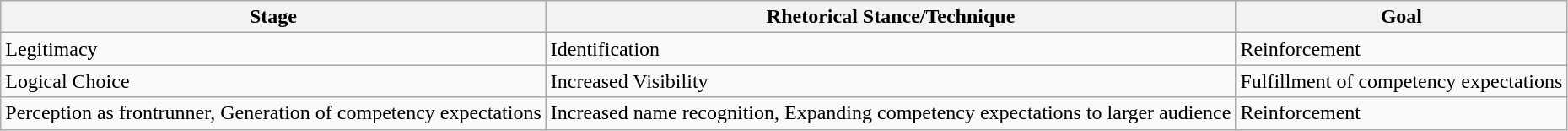<table class="wikitable" border="1">
<tr>
<th>Stage</th>
<th>Rhetorical Stance/Technique</th>
<th>Goal</th>
</tr>
<tr>
<td>Legitimacy</td>
<td>Identification</td>
<td>Reinforcement</td>
</tr>
<tr>
<td>Logical Choice</td>
<td>Increased Visibility</td>
<td>Fulfillment of competency expectations</td>
</tr>
<tr>
<td>Perception as frontrunner, Generation of competency expectations</td>
<td>Increased name recognition, Expanding competency expectations to larger audience</td>
<td>Reinforcement</td>
</tr>
</table>
